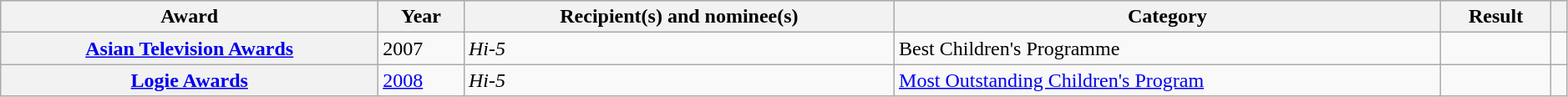<table class="wikitable plainrowheaders sortable" style="width:99%;">
<tr style="background:#ccc; text-align:center;">
<th scope="col">Award</th>
<th scope="col">Year</th>
<th scope="col">Recipient(s) and nominee(s)</th>
<th scope="col">Category</th>
<th scope="col">Result</th>
<th scope="col" class="unsortable"></th>
</tr>
<tr>
<th scope="row"><a href='#'>Asian Television Awards</a></th>
<td>2007</td>
<td data-sort-value="Hi-5"><em>Hi-5</em></td>
<td>Best Children's Programme</td>
<td></td>
<td style="text-align:center;"></td>
</tr>
<tr>
<th scope="row"><a href='#'>Logie Awards</a></th>
<td><a href='#'>2008</a></td>
<td data-sort-value="Hi-5"><em>Hi-5</em></td>
<td><a href='#'>Most Outstanding Children's Program</a></td>
<td></td>
<td style="text-align:center;"></td>
</tr>
</table>
